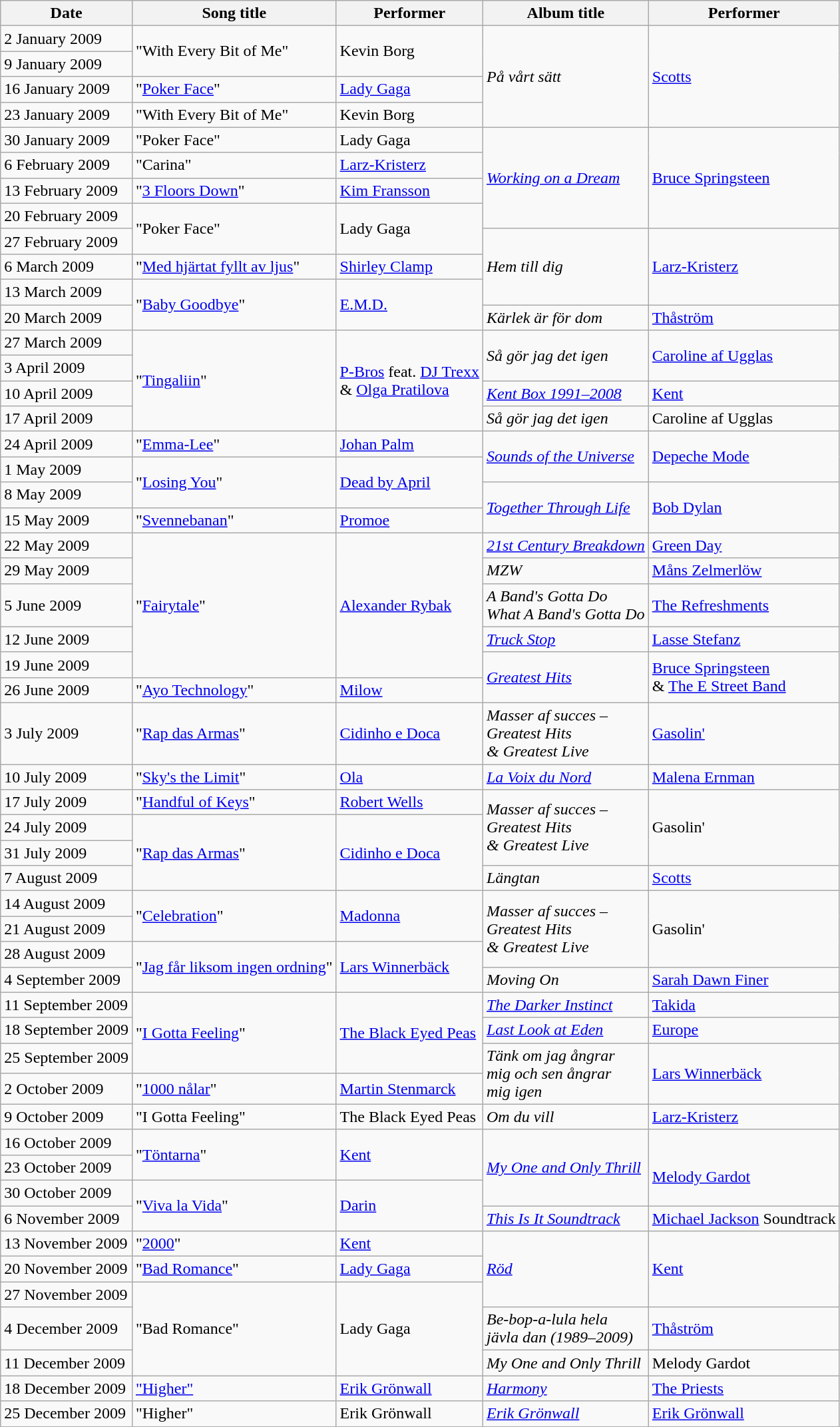<table class="wikitable">
<tr>
<th>Date</th>
<th>Song title</th>
<th>Performer</th>
<th>Album title</th>
<th>Performer</th>
</tr>
<tr>
<td>2 January 2009</td>
<td rowspan="2">"With Every Bit of Me"</td>
<td rowspan="2">Kevin Borg</td>
<td rowspan="4"><em>På vårt sätt</em></td>
<td rowspan="4"><a href='#'>Scotts</a></td>
</tr>
<tr>
<td>9 January 2009</td>
</tr>
<tr>
<td>16 January 2009</td>
<td>"<a href='#'>Poker Face</a>"</td>
<td><a href='#'>Lady Gaga</a></td>
</tr>
<tr>
<td>23 January 2009</td>
<td>"With Every Bit of Me"</td>
<td>Kevin Borg</td>
</tr>
<tr>
<td>30 January 2009</td>
<td>"Poker Face"</td>
<td>Lady Gaga</td>
<td rowspan="4"><em><a href='#'>Working on a Dream</a></em></td>
<td rowspan="4"><a href='#'>Bruce Springsteen</a></td>
</tr>
<tr>
<td>6 February 2009</td>
<td>"Carina"</td>
<td><a href='#'>Larz-Kristerz</a></td>
</tr>
<tr>
<td>13 February 2009</td>
<td>"<a href='#'>3 Floors Down</a>"</td>
<td><a href='#'>Kim Fransson</a></td>
</tr>
<tr>
<td>20 February 2009</td>
<td rowspan="2">"Poker Face"</td>
<td rowspan="2">Lady Gaga</td>
</tr>
<tr>
<td>27 February 2009</td>
<td rowspan="3"><em>Hem till dig</em></td>
<td rowspan="3"><a href='#'>Larz-Kristerz</a></td>
</tr>
<tr>
<td>6 March 2009</td>
<td>"<a href='#'>Med hjärtat fyllt av ljus</a>"</td>
<td><a href='#'>Shirley Clamp</a></td>
</tr>
<tr>
<td>13 March 2009</td>
<td rowspan="2">"<a href='#'>Baby Goodbye</a>"</td>
<td rowspan="2"><a href='#'>E.M.D.</a></td>
</tr>
<tr>
<td>20 March 2009</td>
<td><em>Kärlek är för dom</em></td>
<td><a href='#'>Thåström</a></td>
</tr>
<tr>
<td>27 March 2009</td>
<td rowspan="4">"<a href='#'>Tingaliin</a>"</td>
<td rowspan="4"><a href='#'>P-Bros</a> feat. <a href='#'>DJ Trexx</a> <br>& <a href='#'>Olga Pratilova</a></td>
<td rowspan="2"><em>Så gör jag det igen</em></td>
<td rowspan="2"><a href='#'>Caroline af Ugglas</a></td>
</tr>
<tr>
<td>3 April 2009</td>
</tr>
<tr>
<td>10 April 2009</td>
<td><em><a href='#'>Kent Box 1991–2008</a></em></td>
<td><a href='#'>Kent</a></td>
</tr>
<tr>
<td>17 April 2009</td>
<td><em>Så gör jag det igen</em></td>
<td>Caroline af Ugglas</td>
</tr>
<tr>
<td>24 April 2009</td>
<td>"<a href='#'>Emma-Lee</a>"</td>
<td><a href='#'>Johan Palm</a></td>
<td rowspan="2"><em><a href='#'>Sounds of the Universe</a></em></td>
<td rowspan="2"><a href='#'>Depeche Mode</a></td>
</tr>
<tr>
<td>1 May 2009</td>
<td rowspan="2">"<a href='#'>Losing You</a>"</td>
<td rowspan="2"><a href='#'>Dead by April</a></td>
</tr>
<tr>
<td>8 May 2009</td>
<td rowspan="2"><em><a href='#'>Together Through Life</a></em></td>
<td rowspan="2"><a href='#'>Bob Dylan</a></td>
</tr>
<tr>
<td>15 May 2009</td>
<td>"<a href='#'>Svennebanan</a>"</td>
<td><a href='#'>Promoe</a></td>
</tr>
<tr>
<td>22 May 2009</td>
<td rowspan="5">"<a href='#'>Fairytale</a>"</td>
<td rowspan="5"><a href='#'>Alexander Rybak</a></td>
<td><em><a href='#'>21st Century Breakdown</a></em></td>
<td><a href='#'>Green Day</a></td>
</tr>
<tr>
<td>29 May 2009</td>
<td><em>MZW</em></td>
<td><a href='#'>Måns Zelmerlöw</a></td>
</tr>
<tr>
<td>5 June 2009</td>
<td><em>A Band's Gotta Do <br>What A Band's Gotta Do</em></td>
<td><a href='#'>The Refreshments</a></td>
</tr>
<tr>
<td>12 June 2009</td>
<td><em><a href='#'>Truck Stop</a></em></td>
<td><a href='#'>Lasse Stefanz</a></td>
</tr>
<tr>
<td>19 June 2009</td>
<td rowspan="2"><em><a href='#'>Greatest Hits</a></em></td>
<td rowspan="2"><a href='#'>Bruce Springsteen</a> <br>& <a href='#'>The E Street Band</a></td>
</tr>
<tr>
<td>26 June 2009</td>
<td>"<a href='#'>Ayo Technology</a>"</td>
<td><a href='#'>Milow</a></td>
</tr>
<tr>
<td>3 July 2009</td>
<td>"<a href='#'>Rap das Armas</a>"</td>
<td><a href='#'>Cidinho e Doca</a></td>
<td><em>Masser af succes – <br> Greatest Hits <br>& Greatest Live</em></td>
<td><a href='#'>Gasolin'</a></td>
</tr>
<tr>
<td>10 July 2009</td>
<td>"<a href='#'>Sky's the Limit</a>"</td>
<td><a href='#'>Ola</a></td>
<td><em><a href='#'>La Voix du Nord</a></em></td>
<td><a href='#'>Malena Ernman</a></td>
</tr>
<tr>
<td>17 July 2009</td>
<td>"<a href='#'>Handful of Keys</a>"</td>
<td><a href='#'>Robert Wells</a></td>
<td rowspan="3"><em>Masser af succes – <br> Greatest Hits <br>& Greatest Live</em></td>
<td rowspan="3">Gasolin'</td>
</tr>
<tr>
<td>24 July 2009</td>
<td rowspan="3">"<a href='#'>Rap das Armas</a>"</td>
<td rowspan="3"><a href='#'>Cidinho e Doca</a></td>
</tr>
<tr>
<td>31 July 2009</td>
</tr>
<tr>
<td>7 August 2009</td>
<td><em>Längtan</em></td>
<td><a href='#'>Scotts</a></td>
</tr>
<tr>
<td>14 August 2009</td>
<td rowspan="2">"<a href='#'>Celebration</a>"</td>
<td rowspan="2"><a href='#'>Madonna</a></td>
<td rowspan="3"><em>Masser af succes – <br> Greatest Hits <br>& Greatest Live</em></td>
<td rowspan="3">Gasolin'</td>
</tr>
<tr>
<td>21 August 2009</td>
</tr>
<tr>
<td>28 August 2009</td>
<td rowspan="2">"<a href='#'>Jag får liksom ingen ordning</a>"</td>
<td rowspan="2"><a href='#'>Lars Winnerbäck</a></td>
</tr>
<tr>
<td>4 September 2009</td>
<td><em>Moving On</em></td>
<td><a href='#'>Sarah Dawn Finer</a></td>
</tr>
<tr>
<td>11 September 2009</td>
<td rowspan="3">"<a href='#'>I Gotta Feeling</a>"</td>
<td rowspan="3"><a href='#'>The Black Eyed Peas</a></td>
<td><em><a href='#'>The Darker Instinct</a></em></td>
<td><a href='#'>Takida</a></td>
</tr>
<tr>
<td>18 September 2009</td>
<td><em><a href='#'>Last Look at Eden</a></em></td>
<td><a href='#'>Europe</a></td>
</tr>
<tr>
<td>25 September 2009</td>
<td rowspan="2"><em>Tänk om jag ångrar <br>mig och sen ångrar <br>mig igen</em></td>
<td rowspan="2"><a href='#'>Lars Winnerbäck</a></td>
</tr>
<tr>
<td>2 October 2009</td>
<td>"<a href='#'>1000 nålar</a>"</td>
<td><a href='#'>Martin Stenmarck</a></td>
</tr>
<tr>
<td>9 October 2009</td>
<td>"I Gotta Feeling"</td>
<td>The Black Eyed Peas</td>
<td><em>Om du vill</em></td>
<td><a href='#'>Larz-Kristerz</a></td>
</tr>
<tr>
<td>16 October 2009</td>
<td rowspan="2">"<a href='#'>Töntarna</a>"</td>
<td rowspan="2"><a href='#'>Kent</a></td>
<td rowspan="3"><em><a href='#'>My One and Only Thrill</a></em></td>
<td rowspan="3"><br><a href='#'>Melody Gardot</a></td>
</tr>
<tr>
<td>23 October 2009</td>
</tr>
<tr>
<td>30 October 2009</td>
<td rowspan="2">"<a href='#'>Viva la Vida</a>"</td>
<td rowspan="2"><a href='#'>Darin</a></td>
</tr>
<tr>
<td>6 November 2009</td>
<td><em><a href='#'>This Is It Soundtrack</a></em></td>
<td><a href='#'>Michael Jackson</a> Soundtrack</td>
</tr>
<tr>
<td>13 November 2009</td>
<td>"<a href='#'>2000</a>"</td>
<td><a href='#'>Kent</a></td>
<td rowspan="3"><em><a href='#'>Röd</a></em></td>
<td rowspan="3"><a href='#'>Kent</a></td>
</tr>
<tr>
<td>20 November 2009</td>
<td>"<a href='#'>Bad Romance</a>"</td>
<td><a href='#'>Lady Gaga</a></td>
</tr>
<tr>
<td>27 November 2009</td>
<td rowspan="3">"Bad Romance"</td>
<td rowspan="3">Lady Gaga</td>
</tr>
<tr>
<td>4 December 2009</td>
<td><em>Be-bop-a-lula hela <br>jävla dan (1989–2009)</em></td>
<td><a href='#'>Thåström</a></td>
</tr>
<tr>
<td>11 December 2009</td>
<td><em>My One and Only Thrill</em></td>
<td>Melody Gardot</td>
</tr>
<tr>
<td>18 December 2009</td>
<td><a href='#'>"Higher"</a></td>
<td><a href='#'>Erik Grönwall</a></td>
<td><em><a href='#'>Harmony</a></em></td>
<td><a href='#'>The Priests</a></td>
</tr>
<tr>
<td>25 December 2009</td>
<td>"Higher"</td>
<td>Erik Grönwall</td>
<td><em><a href='#'>Erik Grönwall</a></em></td>
<td><a href='#'>Erik Grönwall</a></td>
</tr>
</table>
